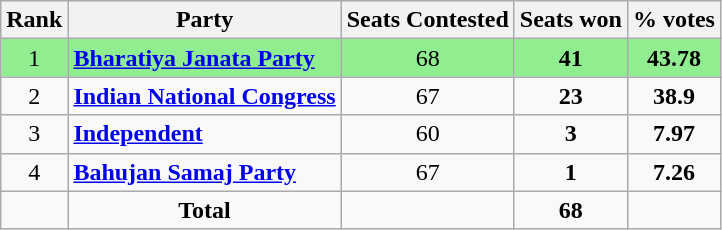<table class="wikitable sortable" style="text-align: center;">
<tr>
<th align="center">Rank</th>
<th align="center">Party</th>
<th align="center">Seats Contested</th>
<th align="center">Seats won</th>
<th align="center">% votes</th>
</tr>
<tr style="background: #90EE90;">
<td>1</td>
<td align="left"><strong><a href='#'>Bharatiya Janata Party</a></strong></td>
<td>68</td>
<td><strong>41</strong></td>
<td><strong>43.78</strong></td>
</tr>
<tr>
<td>2</td>
<td align="left"><strong><a href='#'>Indian National Congress</a></strong></td>
<td>67</td>
<td><strong>23</strong></td>
<td><strong>38.9</strong></td>
</tr>
<tr>
<td>3</td>
<td align="left"><strong><a href='#'>Independent</a></strong></td>
<td>60</td>
<td><strong>3</strong></td>
<td><strong>7.97</strong></td>
</tr>
<tr>
<td>4</td>
<td align="left"><strong><a href='#'>Bahujan Samaj Party</a></strong></td>
<td>67</td>
<td><strong>1</strong></td>
<td><strong>7.26</strong></td>
</tr>
<tr>
<td></td>
<td align="centre"><strong>Total </strong></td>
<td></td>
<td><strong>68</strong></td>
<td><strong> </strong></td>
</tr>
</table>
